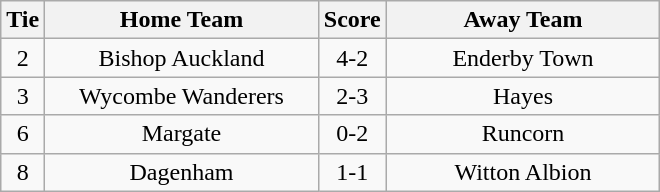<table class="wikitable" style="text-align:center;">
<tr>
<th width=20>Tie</th>
<th width=175>Home Team</th>
<th width=20>Score</th>
<th width=175>Away Team</th>
</tr>
<tr>
<td>2</td>
<td>Bishop Auckland</td>
<td>4-2</td>
<td>Enderby Town</td>
</tr>
<tr>
<td>3</td>
<td>Wycombe Wanderers</td>
<td>2-3</td>
<td>Hayes</td>
</tr>
<tr>
<td>6</td>
<td>Margate</td>
<td>0-2</td>
<td>Runcorn</td>
</tr>
<tr>
<td>8</td>
<td>Dagenham</td>
<td>1-1</td>
<td>Witton Albion</td>
</tr>
</table>
